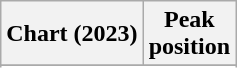<table class="wikitable sortable plainrowheaders" style="text-align:center;">
<tr>
<th scope="col">Chart (2023)</th>
<th scope="col">Peak<br>position</th>
</tr>
<tr>
</tr>
<tr>
</tr>
<tr>
</tr>
<tr>
</tr>
</table>
